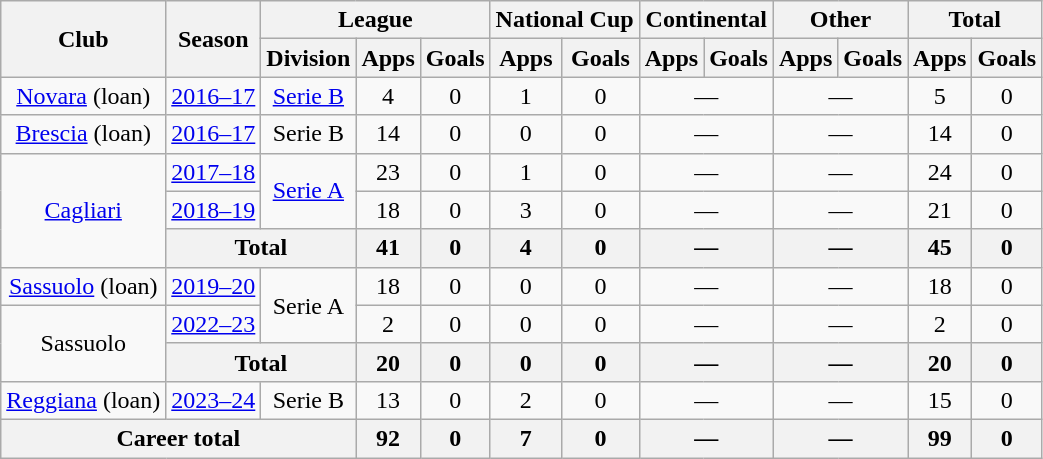<table class="wikitable" style="text-align:center">
<tr>
<th rowspan="2">Club</th>
<th rowspan="2">Season</th>
<th colspan="3">League</th>
<th colspan="2">National Cup</th>
<th colspan="2">Continental</th>
<th colspan="2">Other</th>
<th colspan="2">Total</th>
</tr>
<tr>
<th>Division</th>
<th>Apps</th>
<th>Goals</th>
<th>Apps</th>
<th>Goals</th>
<th>Apps</th>
<th>Goals</th>
<th>Apps</th>
<th>Goals</th>
<th>Apps</th>
<th>Goals</th>
</tr>
<tr>
<td><a href='#'>Novara</a> (loan)</td>
<td><a href='#'>2016–17</a></td>
<td><a href='#'>Serie B</a></td>
<td>4</td>
<td>0</td>
<td>1</td>
<td>0</td>
<td colspan="2">—</td>
<td colspan="2">—</td>
<td>5</td>
<td>0</td>
</tr>
<tr>
<td><a href='#'>Brescia</a> (loan)</td>
<td><a href='#'>2016–17</a></td>
<td>Serie B</td>
<td>14</td>
<td>0</td>
<td>0</td>
<td>0</td>
<td colspan="2">—</td>
<td colspan="2">—</td>
<td>14</td>
<td>0</td>
</tr>
<tr>
<td rowspan="3"><a href='#'>Cagliari</a></td>
<td><a href='#'>2017–18</a></td>
<td rowspan="2"><a href='#'>Serie A</a></td>
<td>23</td>
<td>0</td>
<td>1</td>
<td>0</td>
<td colspan="2">—</td>
<td colspan="2">—</td>
<td>24</td>
<td>0</td>
</tr>
<tr>
<td><a href='#'>2018–19</a></td>
<td>18</td>
<td>0</td>
<td>3</td>
<td>0</td>
<td colspan="2">—</td>
<td colspan="2">—</td>
<td>21</td>
<td>0</td>
</tr>
<tr>
<th colspan="2">Total</th>
<th>41</th>
<th>0</th>
<th>4</th>
<th>0</th>
<th colspan="2">—</th>
<th colspan="2">—</th>
<th>45</th>
<th>0</th>
</tr>
<tr>
<td><a href='#'>Sassuolo</a> (loan)</td>
<td><a href='#'>2019–20</a></td>
<td rowspan="2">Serie A</td>
<td>18</td>
<td>0</td>
<td>0</td>
<td>0</td>
<td colspan="2">—</td>
<td colspan="2">—</td>
<td>18</td>
<td>0</td>
</tr>
<tr>
<td rowspan="2">Sassuolo</td>
<td><a href='#'>2022–23</a></td>
<td>2</td>
<td>0</td>
<td>0</td>
<td>0</td>
<td colspan="2">—</td>
<td colspan="2">—</td>
<td>2</td>
<td>0</td>
</tr>
<tr>
<th colspan="2">Total</th>
<th>20</th>
<th>0</th>
<th>0</th>
<th>0</th>
<th colspan="2">—</th>
<th colspan="2">—</th>
<th>20</th>
<th>0</th>
</tr>
<tr>
<td><a href='#'>Reggiana</a> (loan)</td>
<td><a href='#'>2023–24</a></td>
<td>Serie B</td>
<td>13</td>
<td>0</td>
<td>2</td>
<td>0</td>
<td colspan="2">—</td>
<td colspan="2">—</td>
<td>15</td>
<td>0</td>
</tr>
<tr>
<th colspan="3">Career total</th>
<th>92</th>
<th>0</th>
<th>7</th>
<th>0</th>
<th colspan="2">—</th>
<th colspan="2">—</th>
<th>99</th>
<th>0</th>
</tr>
</table>
